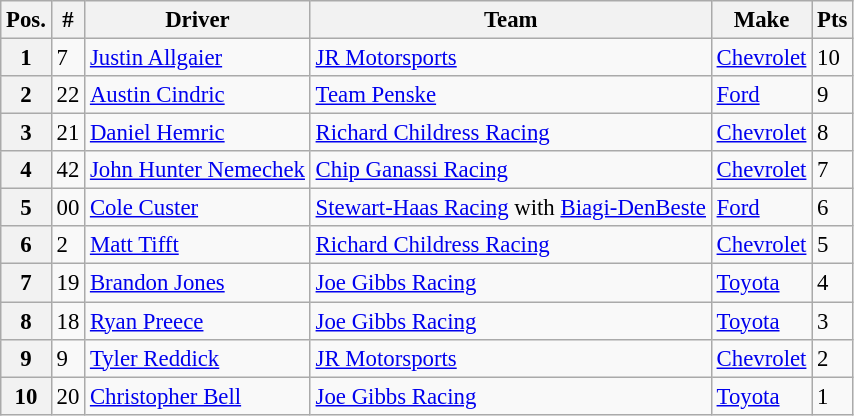<table class="wikitable" style="font-size:95%">
<tr>
<th>Pos.</th>
<th>#</th>
<th>Driver</th>
<th>Team</th>
<th>Make</th>
<th>Pts</th>
</tr>
<tr>
<th>1</th>
<td>7</td>
<td><a href='#'>Justin Allgaier</a></td>
<td><a href='#'>JR Motorsports</a></td>
<td><a href='#'>Chevrolet</a></td>
<td>10</td>
</tr>
<tr>
<th>2</th>
<td>22</td>
<td><a href='#'>Austin Cindric</a></td>
<td><a href='#'>Team Penske</a></td>
<td><a href='#'>Ford</a></td>
<td>9</td>
</tr>
<tr>
<th>3</th>
<td>21</td>
<td><a href='#'>Daniel Hemric</a></td>
<td><a href='#'>Richard Childress Racing</a></td>
<td><a href='#'>Chevrolet</a></td>
<td>8</td>
</tr>
<tr>
<th>4</th>
<td>42</td>
<td><a href='#'>John Hunter Nemechek</a></td>
<td><a href='#'>Chip Ganassi Racing</a></td>
<td><a href='#'>Chevrolet</a></td>
<td>7</td>
</tr>
<tr>
<th>5</th>
<td>00</td>
<td><a href='#'>Cole Custer</a></td>
<td><a href='#'>Stewart-Haas Racing</a> with <a href='#'>Biagi-DenBeste</a></td>
<td><a href='#'>Ford</a></td>
<td>6</td>
</tr>
<tr>
<th>6</th>
<td>2</td>
<td><a href='#'>Matt Tifft</a></td>
<td><a href='#'>Richard Childress Racing</a></td>
<td><a href='#'>Chevrolet</a></td>
<td>5</td>
</tr>
<tr>
<th>7</th>
<td>19</td>
<td><a href='#'>Brandon Jones</a></td>
<td><a href='#'>Joe Gibbs Racing</a></td>
<td><a href='#'>Toyota</a></td>
<td>4</td>
</tr>
<tr>
<th>8</th>
<td>18</td>
<td><a href='#'>Ryan Preece</a></td>
<td><a href='#'>Joe Gibbs Racing</a></td>
<td><a href='#'>Toyota</a></td>
<td>3</td>
</tr>
<tr>
<th>9</th>
<td>9</td>
<td><a href='#'>Tyler Reddick</a></td>
<td><a href='#'>JR Motorsports</a></td>
<td><a href='#'>Chevrolet</a></td>
<td>2</td>
</tr>
<tr>
<th>10</th>
<td>20</td>
<td><a href='#'>Christopher Bell</a></td>
<td><a href='#'>Joe Gibbs Racing</a></td>
<td><a href='#'>Toyota</a></td>
<td>1</td>
</tr>
</table>
